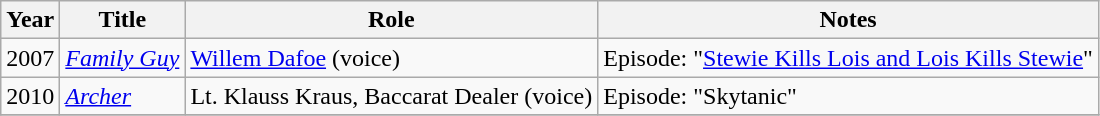<table class="wikitable sortable plainrowheaders" style="white-space:nowrap">
<tr>
<th>Year</th>
<th>Title</th>
<th>Role</th>
<th>Notes</th>
</tr>
<tr>
<td>2007</td>
<td><em><a href='#'>Family Guy</a></em></td>
<td><a href='#'>Willem Dafoe</a> (voice)</td>
<td>Episode: "<a href='#'>Stewie Kills Lois and Lois Kills Stewie</a>"</td>
</tr>
<tr>
<td>2010</td>
<td><em><a href='#'>Archer</a></em></td>
<td>Lt. Klauss Kraus, Baccarat Dealer (voice)</td>
<td>Episode: "Skytanic"</td>
</tr>
<tr>
</tr>
</table>
